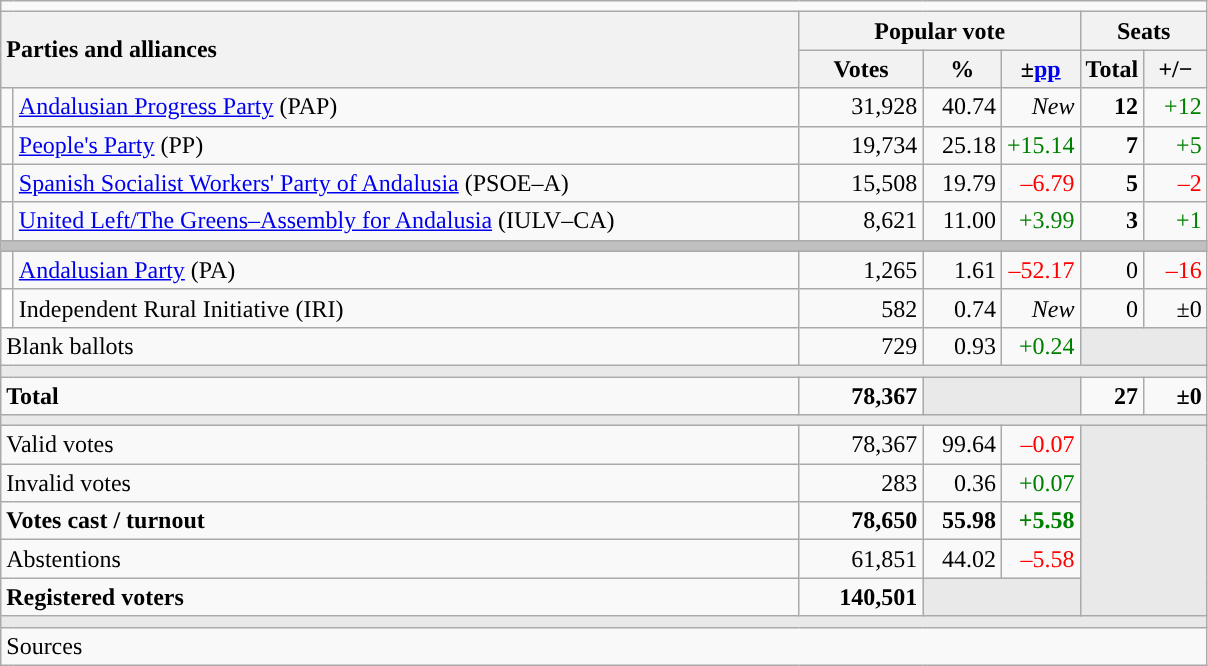<table class="wikitable" style="text-align:right;">
<tr>
<td colspan="7"></td>
</tr>
<tr>
<th style="text-align:left;" rowspan="2" colspan="2" width="525">Parties and alliances</th>
<th colspan="3">Popular vote</th>
<th colspan="2">Seats</th>
</tr>
<tr>
<th width="75">Votes</th>
<th width="45">%</th>
<th width="45">±<a href='#'>pp</a></th>
<th width="35">Total</th>
<th width="35">+/−</th>
</tr>
<tr>
<td width="1" style="color:inherit;background:"></td>
<td align="left"><a href='#'>Andalusian Progress Party</a> (PAP)</td>
<td>31,928</td>
<td>40.74</td>
<td><em>New</em></td>
<td><strong>12</strong></td>
<td style="color:green;">+12</td>
</tr>
<tr>
<td style="color:inherit;background:"></td>
<td align="left"><a href='#'>People's Party</a> (PP)</td>
<td>19,734</td>
<td>25.18</td>
<td style="color:green;">+15.14</td>
<td><strong>7</strong></td>
<td style="color:green;">+5</td>
</tr>
<tr>
<td style="color:inherit;background:"></td>
<td align="left"><a href='#'>Spanish Socialist Workers' Party of Andalusia</a> (PSOE–A)</td>
<td>15,508</td>
<td>19.79</td>
<td style="color:red;">–6.79</td>
<td><strong>5</strong></td>
<td style="color:red;">–2</td>
</tr>
<tr>
<td style="color:inherit;background:"></td>
<td align="left"><a href='#'>United Left/The Greens–Assembly for Andalusia</a> (IULV–CA)</td>
<td>8,621</td>
<td>11.00</td>
<td style="color:green;">+3.99</td>
<td><strong>3</strong></td>
<td style="color:green;">+1</td>
</tr>
<tr>
<td colspan="7" bgcolor="#C0C0C0"></td>
</tr>
<tr>
<td style="color:inherit;background:"></td>
<td align="left"><a href='#'>Andalusian Party</a> (PA)</td>
<td>1,265</td>
<td>1.61</td>
<td style="color:red;">–52.17</td>
<td>0</td>
<td style="color:red;">–16</td>
</tr>
<tr>
<td bgcolor="white"></td>
<td align="left">Independent Rural Initiative (IRI)</td>
<td>582</td>
<td>0.74</td>
<td><em>New</em></td>
<td>0</td>
<td>±0</td>
</tr>
<tr>
<td align="left" colspan="2">Blank ballots</td>
<td>729</td>
<td>0.93</td>
<td style="color:green;">+0.24</td>
<td bgcolor="#E9E9E9" colspan="2"></td>
</tr>
<tr>
<td colspan="7" bgcolor="#E9E9E9"></td>
</tr>
<tr style="font-weight:bold;">
<td align="left" colspan="2">Total</td>
<td>78,367</td>
<td bgcolor="#E9E9E9" colspan="2"></td>
<td>27</td>
<td>±0</td>
</tr>
<tr>
<td colspan="7" bgcolor="#E9E9E9"></td>
</tr>
<tr>
<td align="left" colspan="2">Valid votes</td>
<td>78,367</td>
<td>99.64</td>
<td style="color:red;">–0.07</td>
<td bgcolor="#E9E9E9" colspan="2" rowspan="5"></td>
</tr>
<tr>
<td align="left" colspan="2">Invalid votes</td>
<td>283</td>
<td>0.36</td>
<td style="color:green;">+0.07</td>
</tr>
<tr style="font-weight:bold;">
<td align="left" colspan="2">Votes cast / turnout</td>
<td>78,650</td>
<td>55.98</td>
<td style="color:green;">+5.58</td>
</tr>
<tr>
<td align="left" colspan="2">Abstentions</td>
<td>61,851</td>
<td>44.02</td>
<td style="color:red;">–5.58</td>
</tr>
<tr style="font-weight:bold;">
<td align="left" colspan="2">Registered voters</td>
<td>140,501</td>
<td bgcolor="#E9E9E9" colspan="2"></td>
</tr>
<tr>
<td colspan="7" bgcolor="#E9E9E9"></td>
</tr>
<tr>
<td align="left" colspan="7">Sources</td>
</tr>
</table>
